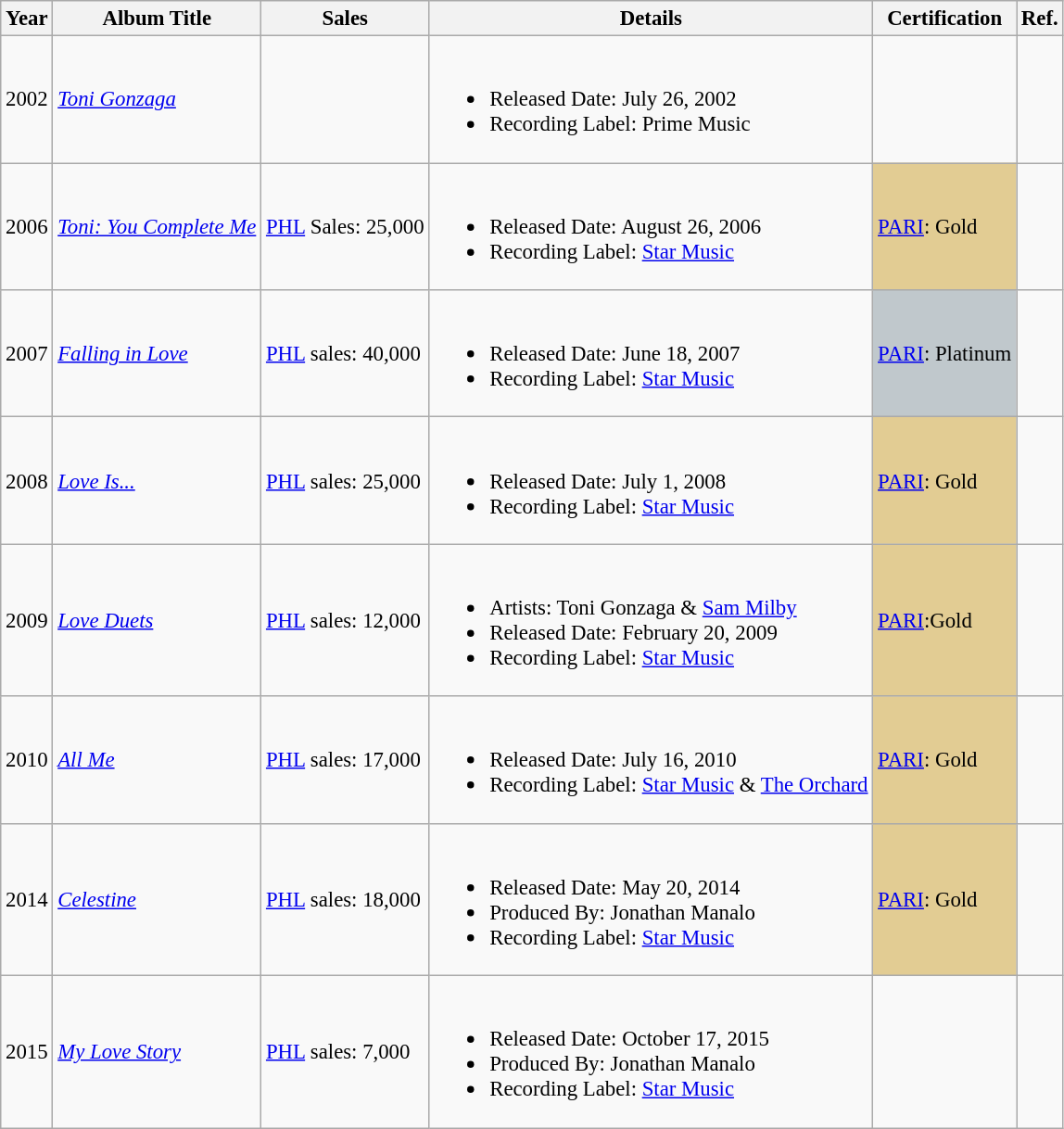<table class="wikitable" style="font-size: 95%;">
<tr>
<th>Year</th>
<th>Album Title</th>
<th>Sales</th>
<th>Details</th>
<th>Certification</th>
<th>Ref.</th>
</tr>
<tr>
<td>2002</td>
<td><em><a href='#'>Toni Gonzaga</a></em></td>
<td></td>
<td><br><ul><li>Released Date: July 26, 2002</li><li>Recording Label: Prime Music</li></ul></td>
<td></td>
<td></td>
</tr>
<tr>
<td>2006</td>
<td><em><a href='#'>Toni: You Complete Me</a></em></td>
<td><a href='#'>PHL</a> Sales: 25,000</td>
<td><br><ul><li>Released Date: August 26, 2006</li><li>Recording Label: <a href='#'>Star Music</a></li></ul></td>
<td style="background:#e2cc93;"><a href='#'>PARI</a>: Gold</td>
<td></td>
</tr>
<tr>
<td>2007</td>
<td><em><a href='#'>Falling in Love</a></em></td>
<td><a href='#'>PHL</a> sales: 40,000</td>
<td><br><ul><li>Released Date: June 18, 2007</li><li>Recording Label: <a href='#'>Star Music</a></li></ul></td>
<td style="background:#c0c8cc;"><a href='#'>PARI</a>: Platinum</td>
<td></td>
</tr>
<tr>
<td>2008</td>
<td><em><a href='#'>Love Is...</a></em></td>
<td><a href='#'>PHL</a> sales: 25,000</td>
<td><br><ul><li>Released Date: July 1, 2008</li><li>Recording Label: <a href='#'>Star Music</a></li></ul></td>
<td style="background:#e2cc93;"><a href='#'>PARI</a>: Gold</td>
<td></td>
</tr>
<tr>
<td>2009</td>
<td><em><a href='#'>Love Duets</a></em></td>
<td><a href='#'>PHL</a> sales: 12,000</td>
<td><br><ul><li>Artists: Toni Gonzaga & <a href='#'>Sam Milby</a></li><li>Released Date: February 20, 2009</li><li>Recording Label: <a href='#'>Star Music</a></li></ul></td>
<td style="background:#e2cc93;"><a href='#'>PARI</a>:Gold</td>
<td></td>
</tr>
<tr>
<td>2010</td>
<td><em><a href='#'>All Me</a></em></td>
<td><a href='#'>PHL</a> sales: 17,000</td>
<td><br><ul><li>Released Date: July 16, 2010</li><li>Recording Label: <a href='#'>Star Music</a> & <a href='#'>The Orchard</a></li></ul></td>
<td style="background:#e2cc93;"><a href='#'>PARI</a>: Gold</td>
<td></td>
</tr>
<tr>
<td>2014</td>
<td><em><a href='#'>Celestine</a></em></td>
<td><a href='#'>PHL</a> sales: 18,000</td>
<td><br><ul><li>Released Date: May 20, 2014</li><li>Produced By: Jonathan Manalo</li><li>Recording Label: <a href='#'>Star Music</a></li></ul></td>
<td style="background:#e2cc93;"><a href='#'>PARI</a>: Gold</td>
<td></td>
</tr>
<tr>
<td>2015</td>
<td><em><a href='#'>My Love Story</a></em></td>
<td><a href='#'>PHL</a> sales: 7,000</td>
<td><br><ul><li>Released Date: October 17, 2015</li><li>Produced By: Jonathan Manalo</li><li>Recording Label: <a href='#'>Star Music</a></li></ul></td>
<td></td>
<td></td>
</tr>
</table>
